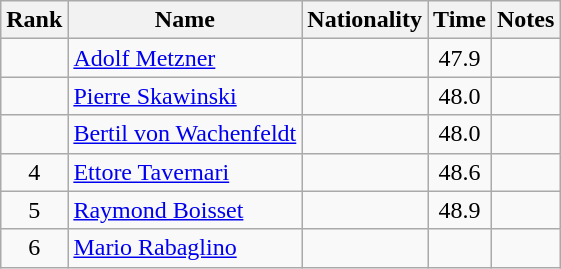<table class="wikitable sortable" style="text-align:center">
<tr>
<th>Rank</th>
<th>Name</th>
<th>Nationality</th>
<th>Time</th>
<th>Notes</th>
</tr>
<tr>
<td></td>
<td align=left><a href='#'>Adolf Metzner</a></td>
<td align=left></td>
<td>47.9</td>
<td></td>
</tr>
<tr>
<td></td>
<td align=left><a href='#'>Pierre Skawinski</a></td>
<td align=left></td>
<td>48.0</td>
<td></td>
</tr>
<tr>
<td></td>
<td align=left><a href='#'>Bertil von Wachenfeldt</a></td>
<td align=left></td>
<td>48.0</td>
<td></td>
</tr>
<tr>
<td>4</td>
<td align=left><a href='#'>Ettore Tavernari</a></td>
<td align=left></td>
<td>48.6</td>
<td></td>
</tr>
<tr>
<td>5</td>
<td align=left><a href='#'>Raymond Boisset</a></td>
<td align=left></td>
<td>48.9</td>
<td></td>
</tr>
<tr>
<td>6</td>
<td align=left><a href='#'>Mario Rabaglino</a></td>
<td align=left></td>
<td></td>
<td></td>
</tr>
</table>
